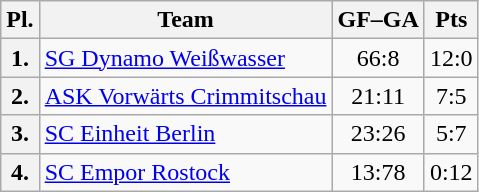<table class="wikitable">
<tr>
<th>Pl.</th>
<th>Team</th>
<th>GF–GA</th>
<th>Pts</th>
</tr>
<tr>
<th>1.</th>
<td><a href='#'>SG Dynamo Weißwasser</a></td>
<td align="center">66:8</td>
<td align="center">12:0</td>
</tr>
<tr>
<th>2.</th>
<td><a href='#'>ASK Vorwärts Crimmitschau</a></td>
<td align="center">21:11</td>
<td align="center">7:5</td>
</tr>
<tr>
<th>3.</th>
<td><a href='#'>SC Einheit Berlin</a></td>
<td align="center">23:26</td>
<td align="center">5:7</td>
</tr>
<tr>
<th>4.</th>
<td><a href='#'>SC Empor Rostock</a></td>
<td align="center">13:78</td>
<td align="center">0:12</td>
</tr>
</table>
